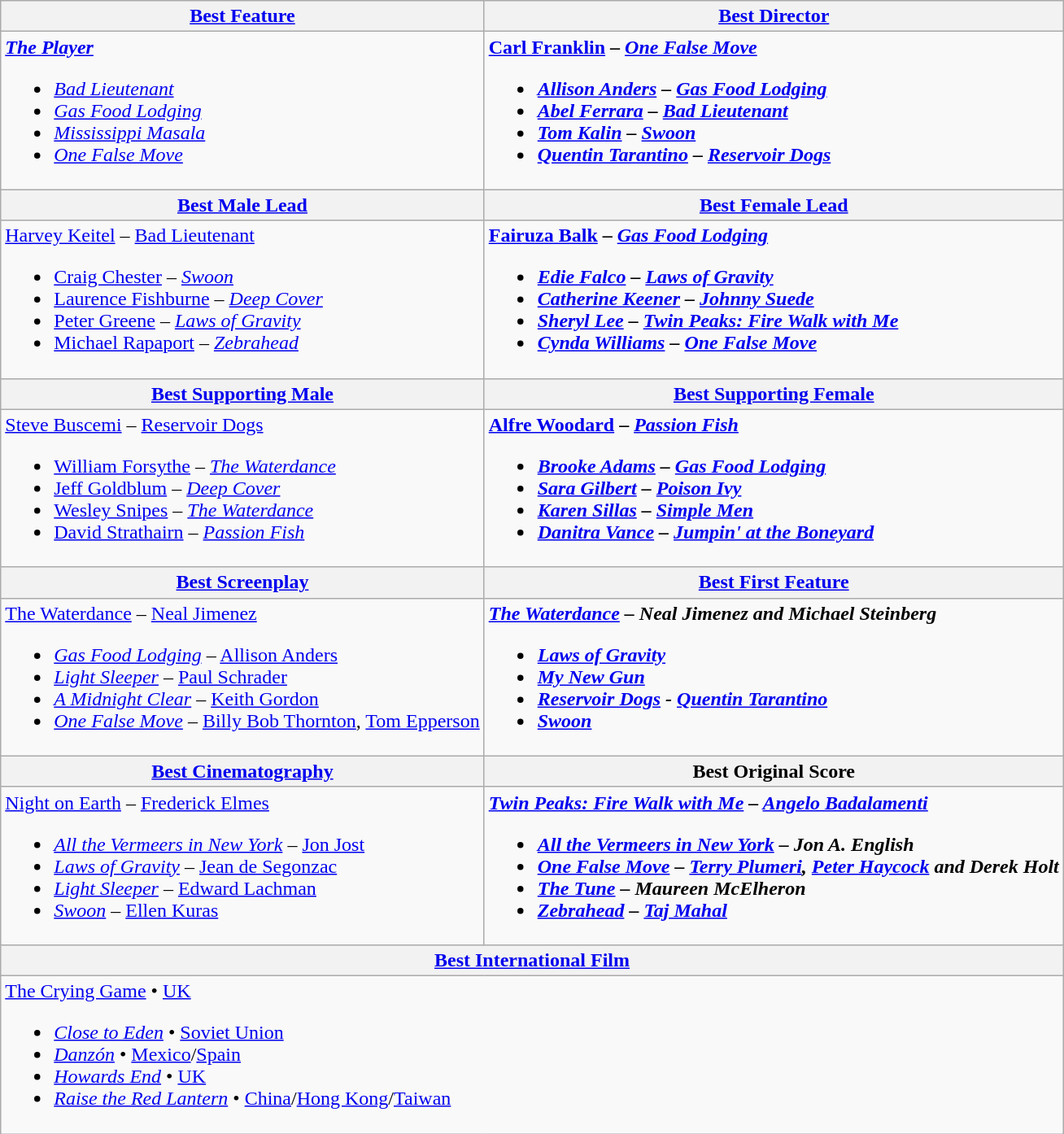<table class="wikitable">
<tr>
<th><a href='#'>Best Feature</a></th>
<th><a href='#'>Best Director</a></th>
</tr>
<tr>
<td><strong><em><a href='#'>The Player</a></em></strong><br><ul><li><em><a href='#'>Bad Lieutenant</a></em></li><li><em><a href='#'>Gas Food Lodging</a></em></li><li><em><a href='#'>Mississippi Masala</a></em></li><li><em><a href='#'>One False Move</a></em></li></ul></td>
<td><strong><a href='#'>Carl Franklin</a> – <em><a href='#'>One False Move</a><strong><em><br><ul><li><a href='#'>Allison Anders</a> – </em><a href='#'>Gas Food Lodging</a><em></li><li><a href='#'>Abel Ferrara</a> – </em><a href='#'>Bad Lieutenant</a><em></li><li><a href='#'>Tom Kalin</a> – </em><a href='#'>Swoon</a><em></li><li><a href='#'>Quentin Tarantino</a> – </em><a href='#'>Reservoir Dogs</a><em></li></ul></td>
</tr>
<tr>
<th><a href='#'>Best Male Lead</a></th>
<th><a href='#'>Best Female Lead</a></th>
</tr>
<tr>
<td></strong><a href='#'>Harvey Keitel</a> – </em><a href='#'>Bad Lieutenant</a></em></strong><br><ul><li><a href='#'>Craig Chester</a> – <em><a href='#'>Swoon</a></em></li><li><a href='#'>Laurence Fishburne</a> – <em><a href='#'>Deep Cover</a></em></li><li><a href='#'>Peter Greene</a> – <em><a href='#'>Laws of Gravity</a></em></li><li><a href='#'>Michael Rapaport</a> – <em><a href='#'>Zebrahead</a></em></li></ul></td>
<td><strong><a href='#'>Fairuza Balk</a> – <em><a href='#'>Gas Food Lodging</a><strong><em><br><ul><li><a href='#'>Edie Falco</a> – </em><a href='#'>Laws of Gravity</a><em></li><li><a href='#'>Catherine Keener</a> – </em><a href='#'>Johnny Suede</a><em></li><li><a href='#'>Sheryl Lee</a> – </em><a href='#'>Twin Peaks: Fire Walk with Me</a><em></li><li><a href='#'>Cynda Williams</a> – </em><a href='#'>One False Move</a><em></li></ul></td>
</tr>
<tr>
<th><a href='#'>Best Supporting Male</a></th>
<th><a href='#'>Best Supporting Female</a></th>
</tr>
<tr>
<td></strong><a href='#'>Steve Buscemi</a> – </em><a href='#'>Reservoir Dogs</a></em></strong><br><ul><li><a href='#'>William Forsythe</a> – <em><a href='#'>The Waterdance</a></em></li><li><a href='#'>Jeff Goldblum</a> – <em><a href='#'>Deep Cover</a></em></li><li><a href='#'>Wesley Snipes</a> – <em><a href='#'>The Waterdance</a></em></li><li><a href='#'>David Strathairn</a> – <em><a href='#'>Passion Fish</a></em></li></ul></td>
<td><strong><a href='#'>Alfre Woodard</a> – <em><a href='#'>Passion Fish</a><strong><em><br><ul><li><a href='#'>Brooke Adams</a> – </em><a href='#'>Gas Food Lodging</a><em></li><li><a href='#'>Sara Gilbert</a> – </em><a href='#'>Poison Ivy</a><em></li><li><a href='#'>Karen Sillas</a> – </em><a href='#'>Simple Men</a><em></li><li><a href='#'>Danitra Vance</a> – </em><a href='#'>Jumpin' at the Boneyard</a><em></li></ul></td>
</tr>
<tr>
<th><a href='#'>Best Screenplay</a></th>
<th><a href='#'>Best First Feature</a></th>
</tr>
<tr>
<td></em></strong><a href='#'>The Waterdance</a></em> – <a href='#'>Neal Jimenez</a></strong><br><ul><li><em><a href='#'>Gas Food Lodging</a></em> – <a href='#'>Allison Anders</a></li><li><em><a href='#'>Light Sleeper</a></em> – <a href='#'>Paul Schrader</a></li><li><em><a href='#'>A Midnight Clear</a></em> – <a href='#'>Keith Gordon</a></li><li><em><a href='#'>One False Move</a></em> – <a href='#'>Billy Bob Thornton</a>, <a href='#'>Tom Epperson</a></li></ul></td>
<td><strong><em><a href='#'>The Waterdance</a><em> – Neal Jimenez and Michael Steinberg<strong><br><ul><li></em><a href='#'>Laws of Gravity</a><em></li><li></em><a href='#'>My New Gun</a><em></li><li></em><a href='#'>Reservoir Dogs</a><em> - <a href='#'>Quentin Tarantino</a></li><li></em><a href='#'>Swoon</a><em></li></ul></td>
</tr>
<tr>
<th><a href='#'>Best Cinematography</a></th>
<th>Best Original Score</th>
</tr>
<tr>
<td></em></strong><a href='#'>Night on Earth</a></em> – <a href='#'>Frederick Elmes</a></strong><br><ul><li><em><a href='#'>All the Vermeers in New York</a></em> – <a href='#'>Jon Jost</a></li><li><em><a href='#'>Laws of Gravity</a></em> – <a href='#'>Jean de Segonzac</a></li><li><em><a href='#'>Light Sleeper</a></em> – <a href='#'>Edward Lachman</a></li><li><em><a href='#'>Swoon</a></em> – <a href='#'>Ellen Kuras</a></li></ul></td>
<td><strong><em><a href='#'>Twin Peaks: Fire Walk with Me</a><em> – <a href='#'>Angelo Badalamenti</a><strong><br><ul><li></em><a href='#'>All the Vermeers in New York</a><em> – Jon A. English</li><li></em><a href='#'>One False Move</a><em> – <a href='#'>Terry Plumeri</a>, <a href='#'>Peter Haycock</a> and Derek Holt</li><li></em><a href='#'>The Tune</a><em> – Maureen McElheron</li><li></em><a href='#'>Zebrahead</a><em> – <a href='#'>Taj Mahal</a></li></ul></td>
</tr>
<tr>
<th colspan="2"><a href='#'>Best International Film</a></th>
</tr>
<tr>
<td colspan="2"></em></strong><a href='#'>The Crying Game</a></em> • <a href='#'>UK</a></strong><br><ul><li><em><a href='#'>Close to Eden</a></em> • <a href='#'>Soviet Union</a></li><li><em><a href='#'>Danzón</a></em> • <a href='#'>Mexico</a>/<a href='#'>Spain</a></li><li><em><a href='#'>Howards End</a></em> • <a href='#'>UK</a></li><li><em><a href='#'>Raise the Red Lantern</a></em> • <a href='#'>China</a>/<a href='#'>Hong Kong</a>/<a href='#'>Taiwan</a></li></ul></td>
</tr>
</table>
